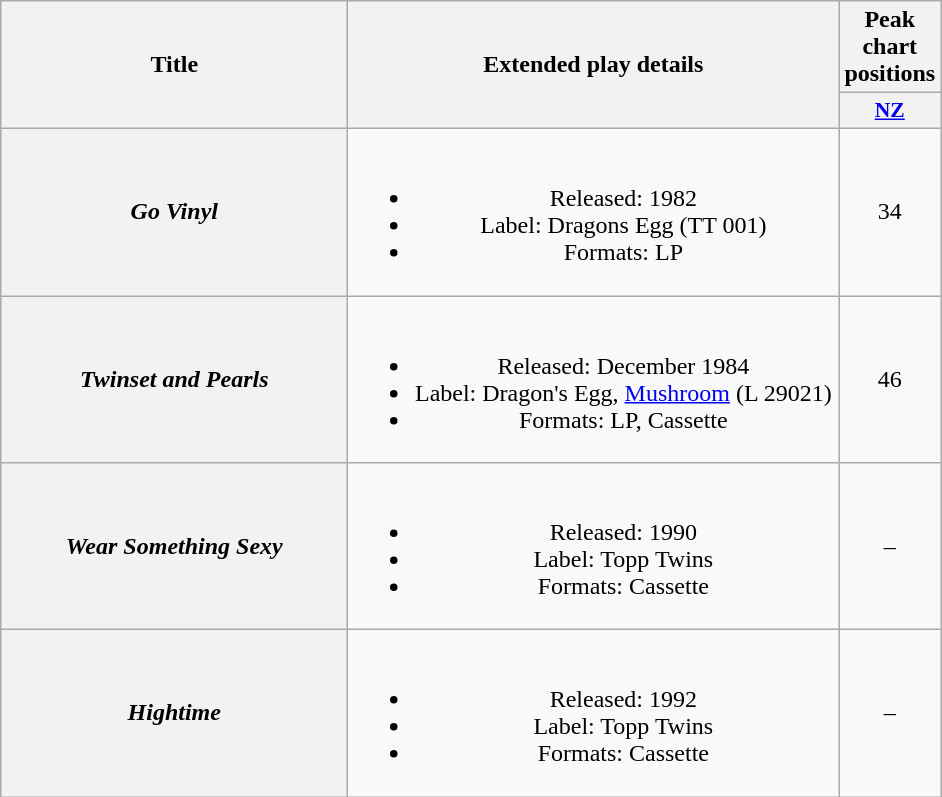<table class="wikitable plainrowheaders" style="text-align:center;">
<tr>
<th scope="col" rowspan="2" style="width:14em;">Title</th>
<th scope="col" rowspan="2" style="width:20em;">Extended play details</th>
<th scope="col" colspan="1">Peak chart positions</th>
</tr>
<tr>
<th scope="col" style="width:3em;font-size:90%;"><a href='#'>NZ</a><br></th>
</tr>
<tr>
<th scope="row"><em>Go Vinyl</em></th>
<td><br><ul><li>Released: 1982</li><li>Label: Dragons Egg (TT 001)</li><li>Formats: LP</li></ul></td>
<td>34</td>
</tr>
<tr>
<th scope="row"><em>Twinset and Pearls</em></th>
<td><br><ul><li>Released: December 1984</li><li>Label: Dragon's Egg, <a href='#'>Mushroom</a>	(L 29021)</li><li>Formats: LP, Cassette</li></ul></td>
<td>46</td>
</tr>
<tr>
<th scope="row"><em>Wear Something Sexy</em></th>
<td><br><ul><li>Released: 1990</li><li>Label: Topp Twins</li><li>Formats: Cassette</li></ul></td>
<td>–</td>
</tr>
<tr>
<th scope="row"><em>Hightime</em></th>
<td><br><ul><li>Released: 1992</li><li>Label: Topp Twins</li><li>Formats: Cassette</li></ul></td>
<td>–</td>
</tr>
</table>
